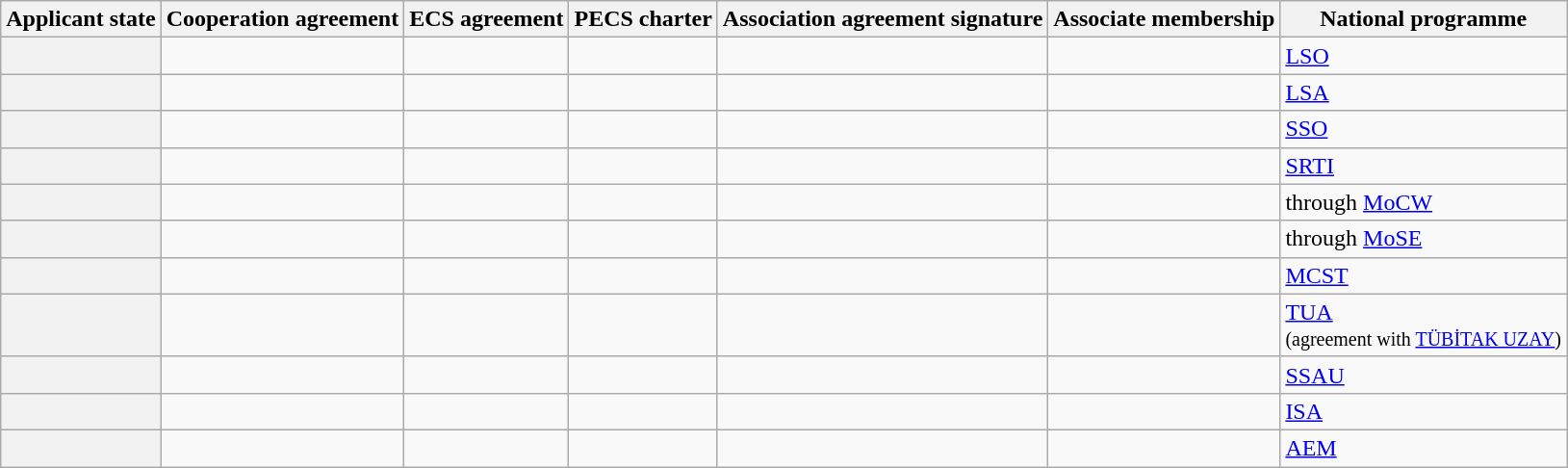<table class="wikitable sortable plainrowheaders">
<tr>
<th scope="col">Applicant state</th>
<th scope="col">Cooperation agreement</th>
<th scope="col">ECS agreement</th>
<th scope="col">PECS charter</th>
<th scope="col">Association agreement signature</th>
<th scope="col">Associate membership</th>
<th class="unsortable">National programme</th>
</tr>
<tr>
<th scope="row"></th>
<td></td>
<td></td>
<td></td>
<td></td>
<td></td>
<td><a href='#'>LSO</a></td>
</tr>
<tr>
<th scope="row"></th>
<td></td>
<td></td>
<td></td>
<td></td>
<td></td>
<td><a href='#'>LSA</a></td>
</tr>
<tr>
<th scope="row"></th>
<td></td>
<td></td>
<td></td>
<td></td>
<td></td>
<td><a href='#'>SSO</a></td>
</tr>
<tr>
<th scope="row"></th>
<td></td>
<td></td>
<td></td>
<td></td>
<td></td>
<td><a href='#'>SRTI</a></td>
</tr>
<tr>
<th scope="row"></th>
<td></td>
<td></td>
<td></td>
<td></td>
<td></td>
<td>through <a href='#'>MoCW</a></td>
</tr>
<tr>
<th scope="row"></th>
<td></td>
<td></td>
<td></td>
<td></td>
<td></td>
<td>through <a href='#'>MoSE</a></td>
</tr>
<tr>
<th scope="row"></th>
<td></td>
<td></td>
<td></td>
<td></td>
<td></td>
<td><a href='#'>MCST</a></td>
</tr>
<tr>
<th scope="row"></th>
<td></td>
<td></td>
<td></td>
<td></td>
<td></td>
<td><a href='#'>TUA</a><br><small>(agreement with <a href='#'>TÜBİTAK UZAY</a>)</small></td>
</tr>
<tr>
<th scope="row"></th>
<td></td>
<td></td>
<td></td>
<td></td>
<td></td>
<td><a href='#'>SSAU</a></td>
</tr>
<tr>
<th scope="row"></th>
<td></td>
<td></td>
<td></td>
<td></td>
<td></td>
<td><a href='#'>ISA</a></td>
</tr>
<tr>
<th scope="row"></th>
<td></td>
<td></td>
<td></td>
<td></td>
<td></td>
<td><a href='#'>AEM</a></td>
</tr>
</table>
